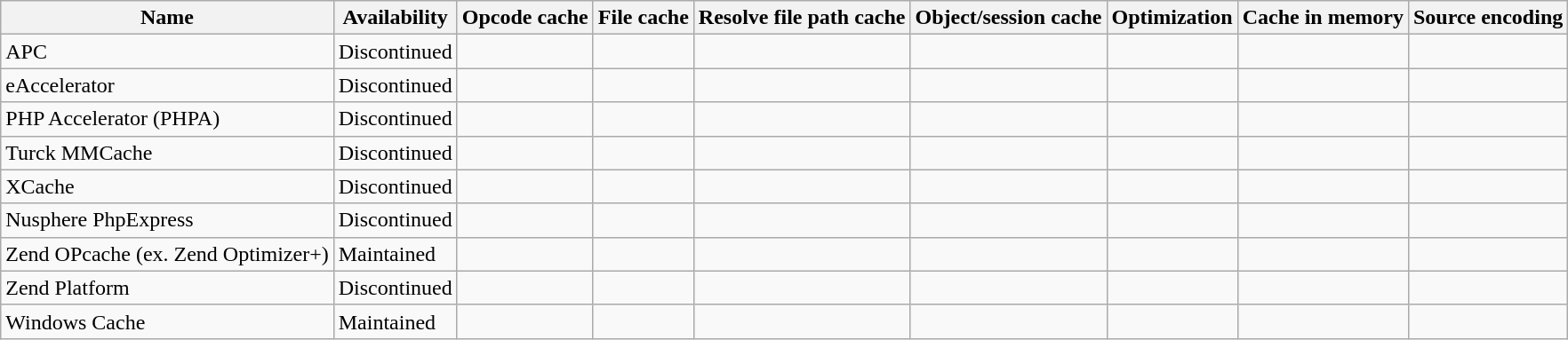<table class="wikitable sortable">
<tr>
<th>Name</th>
<th>Availability</th>
<th>Opcode cache</th>
<th>File cache</th>
<th>Resolve file path cache</th>
<th>Object/session cache</th>
<th>Optimization</th>
<th>Cache in memory</th>
<th>Source encoding</th>
</tr>
<tr>
<td>APC</td>
<td>Discontinued</td>
<td></td>
<td></td>
<td></td>
<td></td>
<td></td>
<td></td>
<td></td>
</tr>
<tr>
<td>eAccelerator</td>
<td>Discontinued</td>
<td></td>
<td></td>
<td></td>
<td></td>
<td></td>
<td></td>
<td></td>
</tr>
<tr>
<td>PHP Accelerator (PHPA)</td>
<td>Discontinued</td>
<td></td>
<td></td>
<td></td>
<td></td>
<td></td>
<td></td>
<td></td>
</tr>
<tr>
<td>Turck MMCache</td>
<td>Discontinued</td>
<td></td>
<td></td>
<td></td>
<td></td>
<td></td>
<td></td>
<td></td>
</tr>
<tr>
<td>XCache</td>
<td>Discontinued</td>
<td></td>
<td></td>
<td></td>
<td></td>
<td></td>
<td></td>
<td></td>
</tr>
<tr>
<td>Nusphere PhpExpress</td>
<td>Discontinued</td>
<td></td>
<td></td>
<td></td>
<td></td>
<td></td>
<td></td>
<td></td>
</tr>
<tr>
<td>Zend OPcache (ex. Zend Optimizer+)</td>
<td>Maintained</td>
<td></td>
<td></td>
<td></td>
<td></td>
<td></td>
<td></td>
<td></td>
</tr>
<tr>
<td>Zend Platform</td>
<td>Discontinued</td>
<td></td>
<td></td>
<td></td>
<td></td>
<td></td>
<td></td>
<td></td>
</tr>
<tr>
<td>Windows Cache</td>
<td>Maintained</td>
<td></td>
<td></td>
<td></td>
<td></td>
<td></td>
<td></td>
<td></td>
</tr>
</table>
